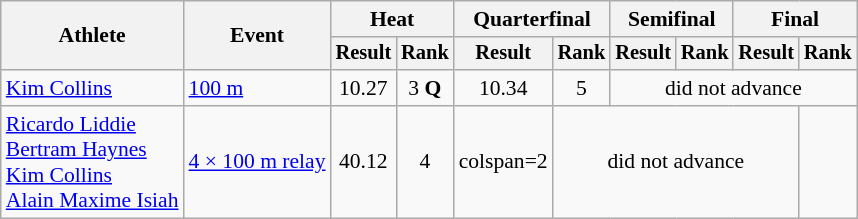<table class="wikitable" style="font-size:90%">
<tr>
<th rowspan="2">Athlete</th>
<th rowspan="2">Event</th>
<th colspan="2">Heat</th>
<th colspan="2">Quarterfinal</th>
<th colspan="2">Semifinal</th>
<th colspan="2">Final</th>
</tr>
<tr style="font-size:95%">
<th>Result</th>
<th>Rank</th>
<th>Result</th>
<th>Rank</th>
<th>Result</th>
<th>Rank</th>
<th>Result</th>
<th>Rank</th>
</tr>
<tr align=center>
<td align=left><a href='#'>Kim Collins</a></td>
<td align=left><a href='#'>100 m</a></td>
<td>10.27</td>
<td>3 <strong>Q</strong></td>
<td>10.34</td>
<td>5</td>
<td colspan=4>did not advance</td>
</tr>
<tr align=center>
<td align=left><a href='#'>Ricardo Liddie</a><br><a href='#'>Bertram Haynes</a><br><a href='#'>Kim Collins</a><br><a href='#'>Alain Maxime Isiah</a></td>
<td align=left><a href='#'>4 × 100 m relay</a></td>
<td>40.12</td>
<td>4</td>
<td>colspan=2 </td>
<td colspan=4>did not advance</td>
</tr>
</table>
